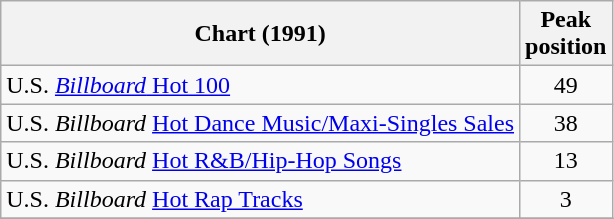<table class="wikitable sortable">
<tr>
<th>Chart (1991)</th>
<th>Peak<br>position</th>
</tr>
<tr>
<td align="left">U.S. <a href='#'><em>Billboard</em> Hot 100</a></td>
<td align="center">49</td>
</tr>
<tr>
<td align="left">U.S. <em>Billboard</em> <a href='#'>Hot Dance Music/Maxi-Singles Sales</a></td>
<td align="center">38</td>
</tr>
<tr>
<td align="left">U.S. <em>Billboard</em> <a href='#'>Hot R&B/Hip-Hop Songs</a></td>
<td align="center">13</td>
</tr>
<tr>
<td align="left">U.S. <em>Billboard</em> <a href='#'>Hot Rap Tracks</a></td>
<td align="center">3</td>
</tr>
<tr>
</tr>
</table>
